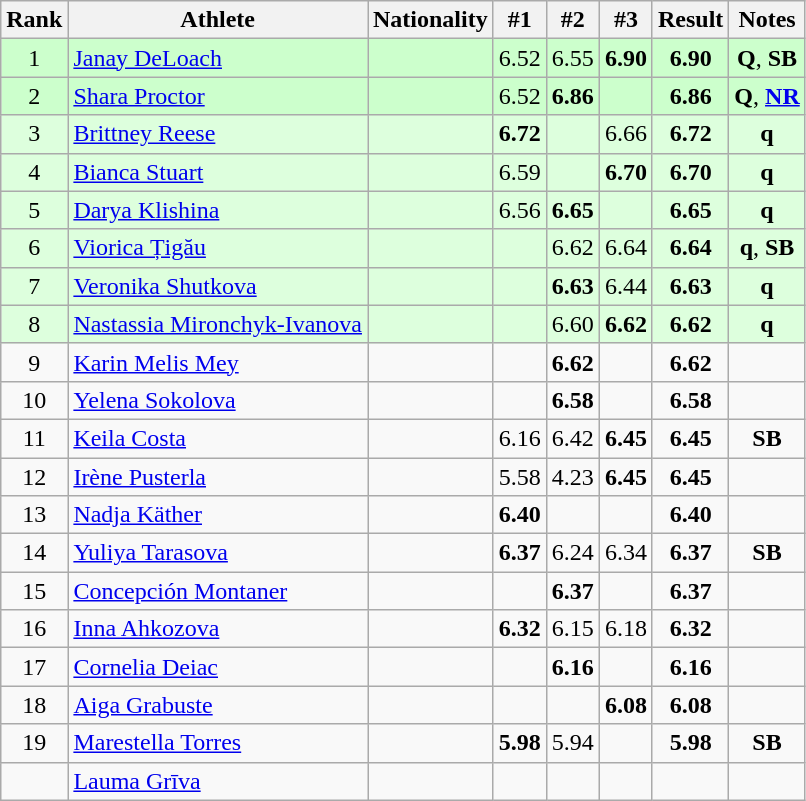<table class="wikitable sortable" style="text-align:center">
<tr>
<th>Rank</th>
<th>Athlete</th>
<th>Nationality</th>
<th>#1</th>
<th>#2</th>
<th>#3</th>
<th>Result</th>
<th>Notes</th>
</tr>
<tr bgcolor=ccffcc>
<td>1</td>
<td align=left><a href='#'>Janay DeLoach</a></td>
<td align=left></td>
<td>6.52</td>
<td>6.55</td>
<td><strong>6.90</strong></td>
<td><strong>6.90</strong></td>
<td><strong>Q</strong>, <strong>SB</strong></td>
</tr>
<tr bgcolor=ccffcc>
<td>2</td>
<td align=left><a href='#'>Shara Proctor</a></td>
<td align=left></td>
<td>6.52</td>
<td><strong>6.86</strong></td>
<td></td>
<td><strong>6.86</strong></td>
<td><strong>Q</strong>, <strong><a href='#'>NR</a></strong></td>
</tr>
<tr bgcolor=ddffdd>
<td>3</td>
<td align=left><a href='#'>Brittney Reese</a></td>
<td align=left></td>
<td><strong>6.72</strong></td>
<td></td>
<td>6.66</td>
<td><strong>6.72</strong></td>
<td><strong>q</strong></td>
</tr>
<tr bgcolor=ddffdd>
<td>4</td>
<td align=left><a href='#'>Bianca Stuart</a></td>
<td align=left></td>
<td>6.59</td>
<td></td>
<td><strong>6.70</strong></td>
<td><strong>6.70</strong></td>
<td><strong>q</strong></td>
</tr>
<tr bgcolor=ddffdd>
<td>5</td>
<td align=left><a href='#'>Darya Klishina</a></td>
<td align=left></td>
<td>6.56</td>
<td><strong>6.65</strong></td>
<td></td>
<td><strong>6.65</strong></td>
<td><strong>q</strong></td>
</tr>
<tr bgcolor=ddffdd>
<td>6</td>
<td align=left><a href='#'>Viorica Țigău</a></td>
<td align=left></td>
<td></td>
<td>6.62</td>
<td>6.64</td>
<td><strong>6.64</strong></td>
<td><strong>q</strong>, <strong>SB</strong></td>
</tr>
<tr bgcolor=ddffdd>
<td>7</td>
<td align=left><a href='#'>Veronika Shutkova</a></td>
<td align=left></td>
<td></td>
<td><strong>6.63</strong></td>
<td>6.44</td>
<td><strong>6.63</strong></td>
<td><strong>q</strong></td>
</tr>
<tr bgcolor=ddffdd>
<td>8</td>
<td align=left><a href='#'>Nastassia Mironchyk-Ivanova</a></td>
<td align=left></td>
<td></td>
<td>6.60</td>
<td><strong>6.62</strong></td>
<td><strong>6.62</strong></td>
<td><strong>q</strong></td>
</tr>
<tr>
<td>9</td>
<td align=left><a href='#'>Karin Melis Mey</a></td>
<td align=left></td>
<td></td>
<td><strong>6.62</strong></td>
<td></td>
<td><strong>6.62</strong></td>
<td></td>
</tr>
<tr>
<td>10</td>
<td align=left><a href='#'>Yelena Sokolova</a></td>
<td align=left></td>
<td></td>
<td><strong>6.58</strong></td>
<td></td>
<td><strong>6.58</strong></td>
<td></td>
</tr>
<tr>
<td>11</td>
<td align=left><a href='#'>Keila Costa</a></td>
<td align=left></td>
<td>6.16</td>
<td>6.42</td>
<td><strong>6.45</strong></td>
<td><strong>6.45</strong></td>
<td><strong>SB</strong></td>
</tr>
<tr>
<td>12</td>
<td align=left><a href='#'>Irène Pusterla</a></td>
<td align=left></td>
<td>5.58</td>
<td>4.23</td>
<td><strong>6.45</strong></td>
<td><strong>6.45</strong></td>
<td></td>
</tr>
<tr>
<td>13</td>
<td align=left><a href='#'>Nadja Käther</a></td>
<td align=left></td>
<td><strong>6.40</strong></td>
<td></td>
<td></td>
<td><strong>6.40</strong></td>
<td></td>
</tr>
<tr>
<td>14</td>
<td align=left><a href='#'>Yuliya Tarasova</a></td>
<td align=left></td>
<td><strong>6.37</strong></td>
<td>6.24</td>
<td>6.34</td>
<td><strong>6.37</strong></td>
<td><strong>SB</strong></td>
</tr>
<tr>
<td>15</td>
<td align=left><a href='#'>Concepción Montaner</a></td>
<td align=left></td>
<td></td>
<td><strong>6.37</strong></td>
<td></td>
<td><strong>6.37</strong></td>
<td></td>
</tr>
<tr>
<td>16</td>
<td align=left><a href='#'>Inna Ahkozova</a></td>
<td align=left></td>
<td><strong>6.32</strong></td>
<td>6.15</td>
<td>6.18</td>
<td><strong>6.32</strong></td>
<td></td>
</tr>
<tr>
<td>17</td>
<td align=left><a href='#'>Cornelia Deiac</a></td>
<td align=left></td>
<td></td>
<td><strong>6.16</strong></td>
<td></td>
<td><strong>6.16</strong></td>
<td></td>
</tr>
<tr>
<td>18</td>
<td align=left><a href='#'>Aiga Grabuste</a></td>
<td align=left></td>
<td></td>
<td></td>
<td><strong>6.08</strong></td>
<td><strong>6.08</strong></td>
<td></td>
</tr>
<tr>
<td>19</td>
<td align=left><a href='#'>Marestella Torres</a></td>
<td align=left></td>
<td><strong>5.98</strong></td>
<td>5.94</td>
<td></td>
<td><strong>5.98</strong></td>
<td><strong>SB</strong></td>
</tr>
<tr>
<td></td>
<td align=left><a href='#'>Lauma Grīva</a></td>
<td align=left></td>
<td></td>
<td></td>
<td></td>
<td><strong></strong></td>
<td></td>
</tr>
</table>
